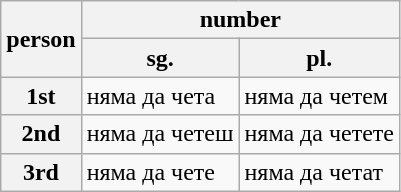<table class="wikitable">
<tr>
<th rowspan="2">person</th>
<th colspan="2">number</th>
</tr>
<tr>
<th>sg.</th>
<th>pl.</th>
</tr>
<tr>
<th>1st</th>
<td>няма да чета</td>
<td>няма да четем</td>
</tr>
<tr>
<th>2nd</th>
<td>няма да четеш</td>
<td>няма да четете</td>
</tr>
<tr>
<th>3rd</th>
<td>няма да чете</td>
<td>няма да четат</td>
</tr>
</table>
